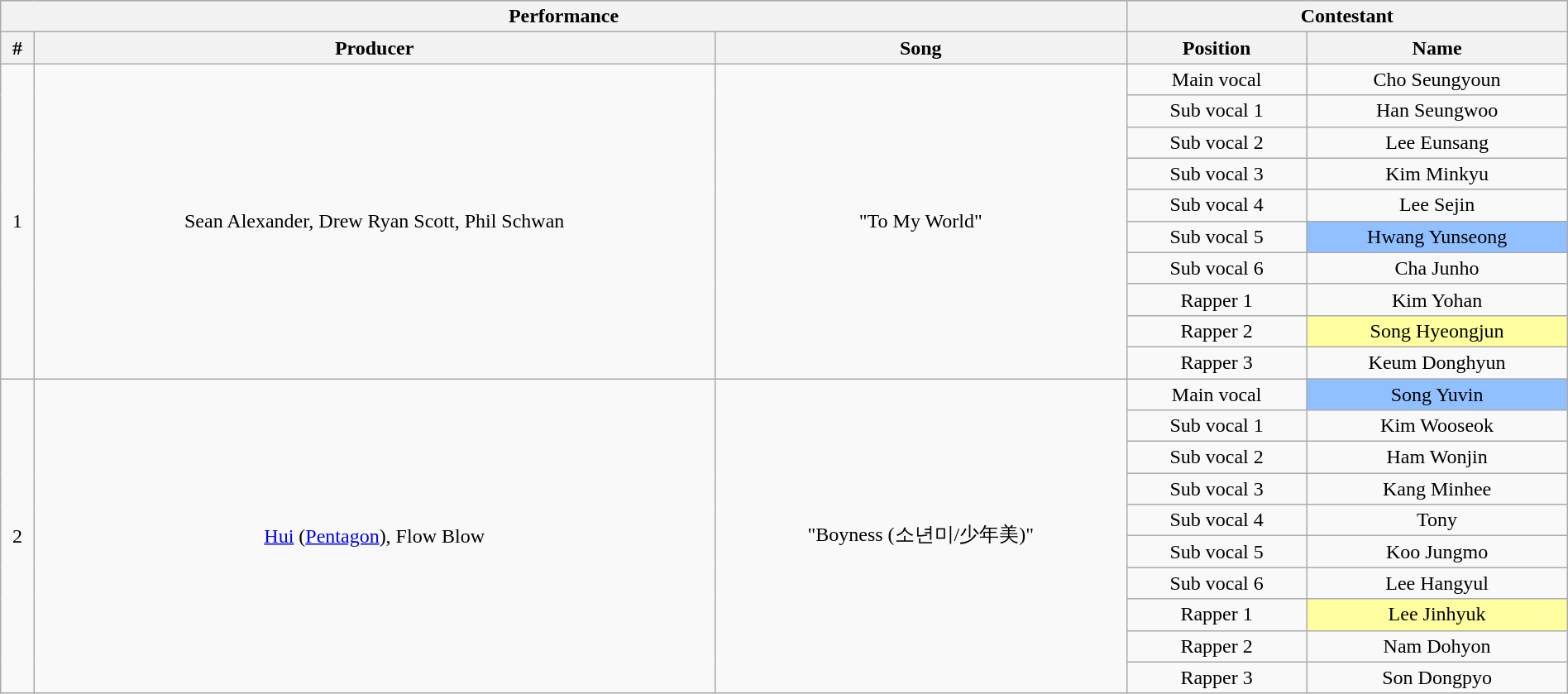<table class="wikitable sortable" style="text-align:center; width:100%;">
<tr>
<th colspan=3>Performance</th>
<th colspan=2>Contestant</th>
</tr>
<tr>
<th>#</th>
<th class=unsortable>Producer</th>
<th class=unsortable>Song</th>
<th>Position</th>
<th>Name</th>
</tr>
<tr>
<td rowspan=10>1</td>
<td rowspan=10>Sean Alexander, Drew Ryan Scott, Phil Schwan</td>
<td rowspan=10>"To My World"</td>
<td>Main vocal</td>
<td>Cho Seungyoun</td>
</tr>
<tr>
<td>Sub vocal 1</td>
<td>Han Seungwoo</td>
</tr>
<tr>
<td>Sub vocal 2</td>
<td>Lee Eunsang</td>
</tr>
<tr>
<td>Sub vocal 3</td>
<td>Kim Minkyu</td>
</tr>
<tr>
<td>Sub vocal 4</td>
<td>Lee Sejin</td>
</tr>
<tr>
<td>Sub vocal 5</td>
<td style=background:#90C0FF;>Hwang Yunseong</td>
</tr>
<tr>
<td>Sub vocal 6</td>
<td>Cha Junho</td>
</tr>
<tr>
<td>Rapper 1</td>
<td>Kim Yohan</td>
</tr>
<tr>
<td>Rapper 2</td>
<td style=background:#FFFF9F;>Song Hyeongjun</td>
</tr>
<tr>
<td>Rapper 3</td>
<td>Keum Donghyun</td>
</tr>
<tr>
<td rowspan=10>2</td>
<td rowspan=10><a href='#'>Hui</a> (<a href='#'>Pentagon</a>), Flow Blow</td>
<td rowspan=10>"Boyness (소년미/少年美)"</td>
<td>Main vocal</td>
<td style=background:#90C0FF;>Song Yuvin</td>
</tr>
<tr>
<td>Sub vocal 1</td>
<td>Kim Wooseok</td>
</tr>
<tr>
<td>Sub vocal 2</td>
<td>Ham Wonjin</td>
</tr>
<tr>
<td>Sub vocal 3</td>
<td>Kang Minhee</td>
</tr>
<tr>
<td>Sub vocal 4</td>
<td>Tony</td>
</tr>
<tr>
<td>Sub vocal 5</td>
<td>Koo Jungmo</td>
</tr>
<tr>
<td>Sub vocal 6</td>
<td>Lee Hangyul</td>
</tr>
<tr>
<td>Rapper 1</td>
<td style=background:#FFFF9F;>Lee Jinhyuk</td>
</tr>
<tr>
<td>Rapper 2</td>
<td>Nam Dohyon</td>
</tr>
<tr>
<td>Rapper 3</td>
<td>Son Dongpyo</td>
</tr>
</table>
